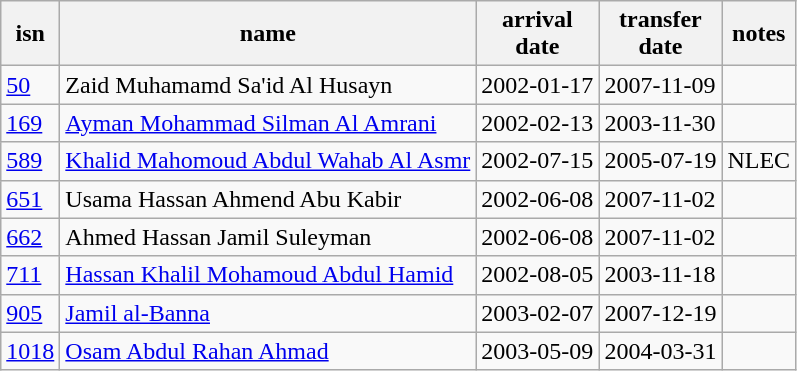<table class="wikitable sortable" border="1">
<tr>
<th>isn</th>
<th>name</th>
<th>arrival<br>date</th>
<th>transfer<br>date</th>
<th>notes</th>
</tr>
<tr>
<td><a href='#'>50</a></td>
<td>Zaid Muhamamd Sa'id Al Husayn</td>
<td>2002-01-17</td>
<td>2007-11-09</td>
<td><br></td>
</tr>
<tr>
<td><a href='#'>169</a></td>
<td><a href='#'>Ayman Mohammad Silman Al Amrani</a></td>
<td>2002-02-13</td>
<td>2003-11-30</td>
<td><br></td>
</tr>
<tr>
<td><a href='#'>589</a></td>
<td><a href='#'>Khalid Mahomoud Abdul Wahab Al Asmr</a></td>
<td>2002-07-15</td>
<td>2005-07-19</td>
<td>NLEC</td>
</tr>
<tr>
<td><a href='#'>651</a></td>
<td>Usama Hassan Ahmend Abu Kabir</td>
<td>2002-06-08</td>
<td>2007-11-02</td>
<td></td>
</tr>
<tr>
<td><a href='#'>662</a></td>
<td>Ahmed Hassan Jamil Suleyman</td>
<td>2002-06-08</td>
<td>2007-11-02</td>
<td></td>
</tr>
<tr>
<td><a href='#'>711</a></td>
<td><a href='#'>Hassan Khalil Mohamoud Abdul Hamid</a></td>
<td>2002-08-05</td>
<td>2003-11-18</td>
<td><br></td>
</tr>
<tr>
<td><a href='#'>905</a></td>
<td><a href='#'>Jamil al-Banna</a></td>
<td>2003-02-07</td>
<td>2007-12-19</td>
<td></td>
</tr>
<tr>
<td><a href='#'>1018</a></td>
<td><a href='#'>Osam Abdul Rahan Ahmad</a></td>
<td>2003-05-09</td>
<td>2004-03-31</td>
<td><br></td>
</tr>
</table>
